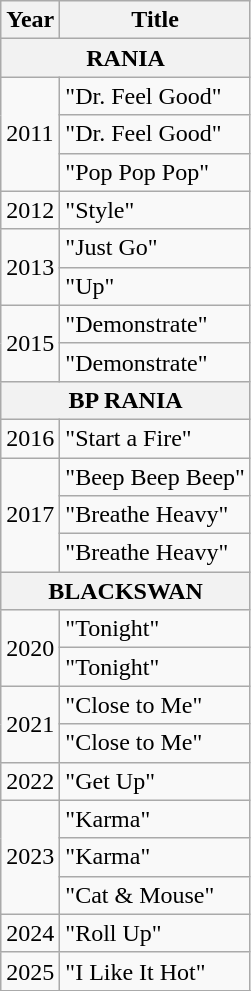<table class="wikitable">
<tr>
<th scope="col">Year</th>
<th scope="col">Title</th>
</tr>
<tr>
<th scope="col" colspan="2">RANIA</th>
</tr>
<tr>
<td rowspan="3">2011</td>
<td>"Dr. Feel Good"</td>
</tr>
<tr>
<td>"Dr. Feel Good" </td>
</tr>
<tr>
<td>"Pop Pop Pop"</td>
</tr>
<tr>
<td>2012</td>
<td>"Style"</td>
</tr>
<tr>
<td rowspan="2">2013</td>
<td>"Just Go"</td>
</tr>
<tr>
<td>"Up"</td>
</tr>
<tr>
<td rowspan="2">2015</td>
<td>"Demonstrate"</td>
</tr>
<tr>
<td>"Demonstrate" </td>
</tr>
<tr>
<th scope="col" colspan="2">BP RANIA</th>
</tr>
<tr>
<td>2016</td>
<td>"Start a Fire"</td>
</tr>
<tr>
<td rowspan="3">2017</td>
<td>"Beep Beep Beep" </td>
</tr>
<tr>
<td>"Breathe Heavy" </td>
</tr>
<tr>
<td>"Breathe Heavy" </td>
</tr>
<tr>
<th scope="col" colspan="2">BLACKSWAN</th>
</tr>
<tr>
<td rowspan="2">2020</td>
<td>"Tonight"</td>
</tr>
<tr>
<td>"Tonight" </td>
</tr>
<tr>
<td rowspan="2">2021</td>
<td>"Close to Me"</td>
</tr>
<tr>
<td>"Close to Me" </td>
</tr>
<tr>
<td>2022</td>
<td>"Get Up" </td>
</tr>
<tr>
<td rowspan="3">2023</td>
<td>"Karma"</td>
</tr>
<tr>
<td>"Karma" </td>
</tr>
<tr>
<td>"Cat & Mouse"</td>
</tr>
<tr>
<td>2024</td>
<td>"Roll Up"</td>
</tr>
<tr>
<td>2025</td>
<td>"I Like It Hot"</td>
</tr>
<tr>
</tr>
</table>
